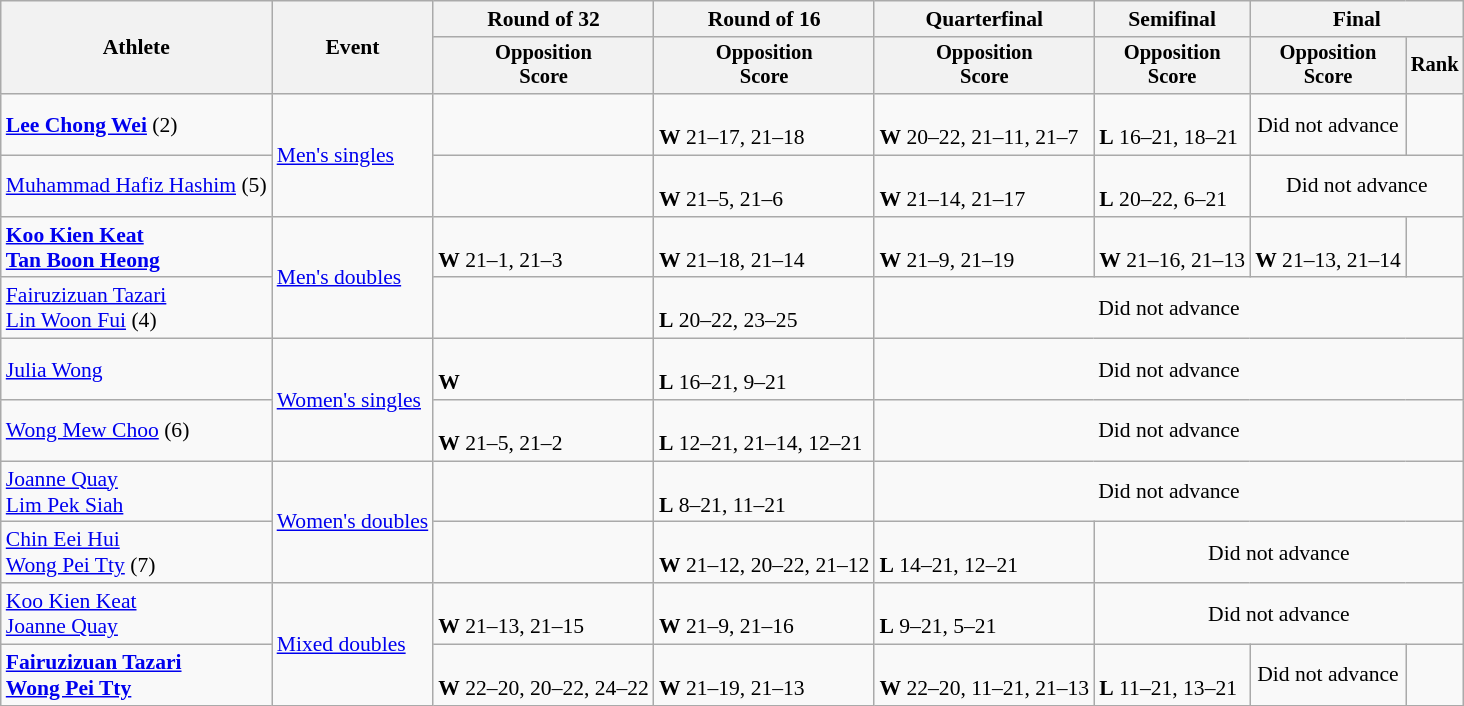<table class="wikitable" style="font-size:90%">
<tr>
<th rowspan=2>Athlete</th>
<th rowspan=2>Event</th>
<th>Round of 32</th>
<th>Round of 16</th>
<th>Quarterfinal</th>
<th>Semifinal</th>
<th colspan=2>Final</th>
</tr>
<tr style="font-size:95%">
<th>Opposition<br>Score</th>
<th>Opposition<br>Score</th>
<th>Opposition<br>Score</th>
<th>Opposition<br>Score</th>
<th>Opposition<br>Score</th>
<th>Rank</th>
</tr>
<tr>
<td><strong><a href='#'>Lee Chong Wei</a></strong> (2)</td>
<td rowspan=2><a href='#'>Men's singles</a></td>
<td></td>
<td><br><strong>W</strong> 21–17, 21–18</td>
<td><br><strong>W</strong> 20–22, 21–11, 21–7</td>
<td><br><strong>L</strong> 16–21, 18–21</td>
<td align=center>Did not advance</td>
<td align=center></td>
</tr>
<tr>
<td><a href='#'>Muhammad Hafiz Hashim</a> (5)</td>
<td></td>
<td><br><strong>W</strong> 21–5, 21–6</td>
<td><br><strong>W</strong> 21–14, 21–17</td>
<td><br><strong>L</strong> 20–22, 6–21</td>
<td colspan=3 align=center>Did not advance</td>
</tr>
<tr>
<td><strong><a href='#'>Koo Kien Keat</a><br><a href='#'>Tan Boon Heong</a></strong></td>
<td rowspan=2><a href='#'>Men's doubles</a></td>
<td><br><strong>W</strong> 21–1, 21–3</td>
<td><br><strong>W</strong> 21–18, 21–14</td>
<td><br><strong>W</strong> 21–9, 21–19</td>
<td><br><strong>W</strong> 21–16, 21–13</td>
<td><br><strong>W</strong> 21–13, 21–14</td>
<td align=center></td>
</tr>
<tr>
<td><a href='#'>Fairuzizuan Tazari</a><br><a href='#'>Lin Woon Fui</a> (4)</td>
<td></td>
<td><br><strong>L</strong> 20–22, 23–25</td>
<td colspan=4 align=center>Did not advance</td>
</tr>
<tr>
<td><a href='#'>Julia Wong</a></td>
<td rowspan=2><a href='#'>Women's singles</a></td>
<td><br><strong>W</strong> </td>
<td><br><strong>L</strong> 16–21, 9–21</td>
<td colspan=4 align=center>Did not advance</td>
</tr>
<tr>
<td><a href='#'>Wong Mew Choo</a> (6)</td>
<td><br><strong>W</strong> 21–5, 21–2</td>
<td><br><strong>L</strong> 12–21, 21–14, 12–21</td>
<td colspan=4 align=center>Did not advance</td>
</tr>
<tr>
<td><a href='#'>Joanne Quay</a><br><a href='#'>Lim Pek Siah</a></td>
<td rowspan=2><a href='#'>Women's doubles</a></td>
<td></td>
<td><br><strong>L</strong> 8–21, 11–21</td>
<td colspan=4 align=center>Did not advance</td>
</tr>
<tr>
<td><a href='#'>Chin Eei Hui</a><br><a href='#'>Wong Pei Tty</a> (7)</td>
<td></td>
<td><br><strong>W</strong> 21–12, 20–22, 21–12</td>
<td><br><strong>L</strong> 14–21, 12–21</td>
<td colspan=3 align=center>Did not advance</td>
</tr>
<tr>
<td><a href='#'>Koo Kien Keat</a><br><a href='#'>Joanne Quay</a></td>
<td rowspan=2><a href='#'>Mixed doubles</a></td>
<td><br><strong>W</strong> 21–13, 21–15</td>
<td><br><strong>W</strong> 21–9, 21–16</td>
<td><br><strong>L</strong> 9–21, 5–21</td>
<td colspan=3 align=center>Did not advance</td>
</tr>
<tr>
<td><strong><a href='#'>Fairuzizuan Tazari</a><br><a href='#'>Wong Pei Tty</a></strong></td>
<td><br><strong>W</strong> 22–20, 20–22, 24–22</td>
<td><br><strong>W</strong> 21–19, 21–13</td>
<td><br><strong>W</strong> 22–20, 11–21, 21–13</td>
<td><br><strong>L</strong> 11–21, 13–21</td>
<td align=center>Did not advance</td>
<td align=center></td>
</tr>
</table>
